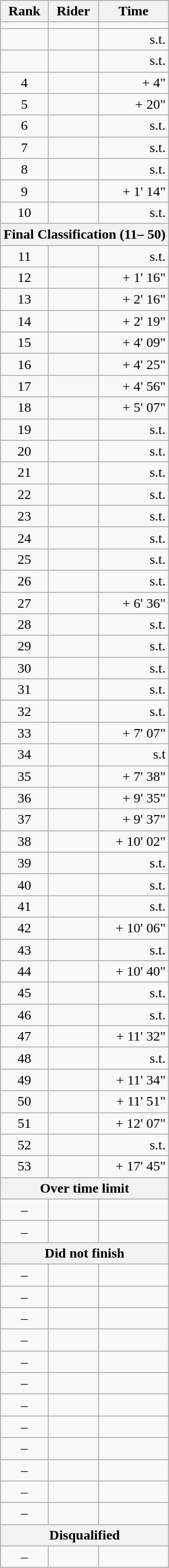<table class="wikitable" style="margin-bottom:0">
<tr>
<th>Rank</th>
<th>Rider</th>
<th>Time</th>
</tr>
<tr>
<td align=center></td>
<td></td>
<td align=right></td>
</tr>
<tr>
<td align=center></td>
<td></td>
<td align=right>s.t.</td>
</tr>
<tr>
<td align=center></td>
<td></td>
<td align=right>s.t.</td>
</tr>
<tr>
<td align=center>4</td>
<td></td>
<td align=right>+ 4"</td>
</tr>
<tr>
<td align=center>5</td>
<td></td>
<td align=right>+ 20"</td>
</tr>
<tr>
<td align=center>6</td>
<td></td>
<td align=right>s.t.</td>
</tr>
<tr>
<td align=center>7</td>
<td></td>
<td align=right>s.t.</td>
</tr>
<tr>
<td align=center>8</td>
<td></td>
<td align=right>s.t.</td>
</tr>
<tr>
<td align=center>9</td>
<td></td>
<td align=right>+ 1' 14"</td>
</tr>
<tr>
<td align=center>10</td>
<td></td>
<td align=right>s.t.</td>
</tr>
<tr>
<th scope=row" colspan=3>Final Classification (11– 50)</th>
</tr>
<tr>
<td align=center>11</td>
<td></td>
<td align=right>s.t.</td>
</tr>
<tr>
<td align=center>12</td>
<td></td>
<td align=right>+ 1' 16"</td>
</tr>
<tr>
<td align=center>13</td>
<td></td>
<td align=right>+ 2' 16"</td>
</tr>
<tr>
<td align=center>14</td>
<td></td>
<td align=right>+ 2' 19"</td>
</tr>
<tr>
<td align=center>15</td>
<td></td>
<td align=right>+ 4' 09"</td>
</tr>
<tr>
<td align=center>16</td>
<td></td>
<td align=right>+ 4' 25"</td>
</tr>
<tr>
<td align=center>17</td>
<td></td>
<td align=right>+ 4' 56"</td>
</tr>
<tr>
<td align=center>18</td>
<td></td>
<td align=right>+ 5' 07"</td>
</tr>
<tr>
<td align=center>19</td>
<td></td>
<td align=right>s.t.</td>
</tr>
<tr>
<td align=center>20</td>
<td></td>
<td align=right>s.t.</td>
</tr>
<tr>
<td align=center>21</td>
<td></td>
<td align=right>s.t.</td>
</tr>
<tr>
<td align=center>22</td>
<td></td>
<td align=right>s.t.</td>
</tr>
<tr>
<td align=center>23</td>
<td></td>
<td align=right>s.t.</td>
</tr>
<tr>
<td align=center>24</td>
<td></td>
<td align=right>s.t.</td>
</tr>
<tr>
<td align=center>25</td>
<td></td>
<td align=right>s.t.</td>
</tr>
<tr>
<td align=center>26</td>
<td></td>
<td align=right>s.t.</td>
</tr>
<tr>
<td align=center>27</td>
<td></td>
<td align=right>+ 6' 36"</td>
</tr>
<tr>
<td align=center>28</td>
<td></td>
<td align=right>s.t.</td>
</tr>
<tr>
<td align=center>29</td>
<td></td>
<td align=right>s.t.</td>
</tr>
<tr>
<td align=center>30</td>
<td></td>
<td align=right>s.t.</td>
</tr>
<tr>
<td align=center>31</td>
<td></td>
<td align=right>s.t.</td>
</tr>
<tr>
<td align=center>32</td>
<td></td>
<td align=right>s.t.</td>
</tr>
<tr>
<td align=center>33</td>
<td></td>
<td align=right>+ 7' 07"</td>
</tr>
<tr>
<td align=center>34</td>
<td></td>
<td align=right>s.t</td>
</tr>
<tr>
<td align=center>35</td>
<td></td>
<td align=right>+ 7' 38"</td>
</tr>
<tr>
<td align=center>36</td>
<td></td>
<td align=right>+ 9' 35"</td>
</tr>
<tr>
<td align=center>37</td>
<td></td>
<td align=right>+ 9' 37"</td>
</tr>
<tr>
<td align=center>38</td>
<td></td>
<td align=right>+ 10' 02"</td>
</tr>
<tr>
<td align=center>39</td>
<td></td>
<td align=right>s.t.</td>
</tr>
<tr>
<td align=center>40</td>
<td></td>
<td align=right>s.t.</td>
</tr>
<tr>
<td align=center>41</td>
<td></td>
<td align=right>s.t.</td>
</tr>
<tr>
<td align=center>42</td>
<td></td>
<td align=right>+ 10' 06"</td>
</tr>
<tr>
<td align=center>43</td>
<td></td>
<td align=right>s.t.</td>
</tr>
<tr>
<td align=center>44</td>
<td></td>
<td align=right>+ 10' 40"</td>
</tr>
<tr>
<td align=center>45</td>
<td></td>
<td align=right>s.t.</td>
</tr>
<tr>
<td align=center>46</td>
<td></td>
<td align=right>s.t.</td>
</tr>
<tr>
<td align=center>47</td>
<td></td>
<td align=right>+ 11' 32"</td>
</tr>
<tr>
<td align=center>48</td>
<td></td>
<td align=right>s.t.</td>
</tr>
<tr>
<td align=center>49</td>
<td></td>
<td align=right>+ 11' 34"</td>
</tr>
<tr>
<td align=center>50</td>
<td></td>
<td align=right>+ 11' 51"</td>
</tr>
<tr>
<td align=center>51</td>
<td></td>
<td align=right>+ 12' 07"</td>
</tr>
<tr>
<td align=center>52</td>
<td></td>
<td align=right>s.t.</td>
</tr>
<tr>
<td align=center>53</td>
<td></td>
<td align=right>+ 17' 45"</td>
</tr>
<tr>
<th scope=row colspan=3>Over time limit</th>
</tr>
<tr>
<td align=center>–</td>
<td></td>
<td align=center></td>
</tr>
<tr>
<td align=center>–</td>
<td></td>
<td align=center></td>
</tr>
<tr>
<th scope=row colspan=3>Did not finish</th>
</tr>
<tr>
<td align=center>–</td>
<td></td>
<td align=center></td>
</tr>
<tr>
<td align=center>–</td>
<td></td>
<td align=center></td>
</tr>
<tr>
<td align=center>–</td>
<td></td>
<td align=center></td>
</tr>
<tr>
<td align=center>–</td>
<td></td>
<td align=center></td>
</tr>
<tr>
<td align=center>–</td>
<td></td>
<td align=center></td>
</tr>
<tr>
<td align=center>–</td>
<td></td>
<td align=center></td>
</tr>
<tr>
<td align=center>–</td>
<td></td>
<td align=center></td>
</tr>
<tr>
<td align=center>–</td>
<td></td>
<td align=center></td>
</tr>
<tr>
<td align=center>–</td>
<td></td>
<td align=center></td>
</tr>
<tr>
<td align=center>–</td>
<td></td>
<td align=center></td>
</tr>
<tr>
<td align=center>–</td>
<td></td>
<td align=center></td>
</tr>
<tr>
<td align=center>–</td>
<td></td>
<td align=center></td>
</tr>
<tr>
<th scope=row colspan=3>Disqualified</th>
</tr>
<tr>
<td align=center>–</td>
<td></td>
<td align=center></td>
</tr>
</table>
